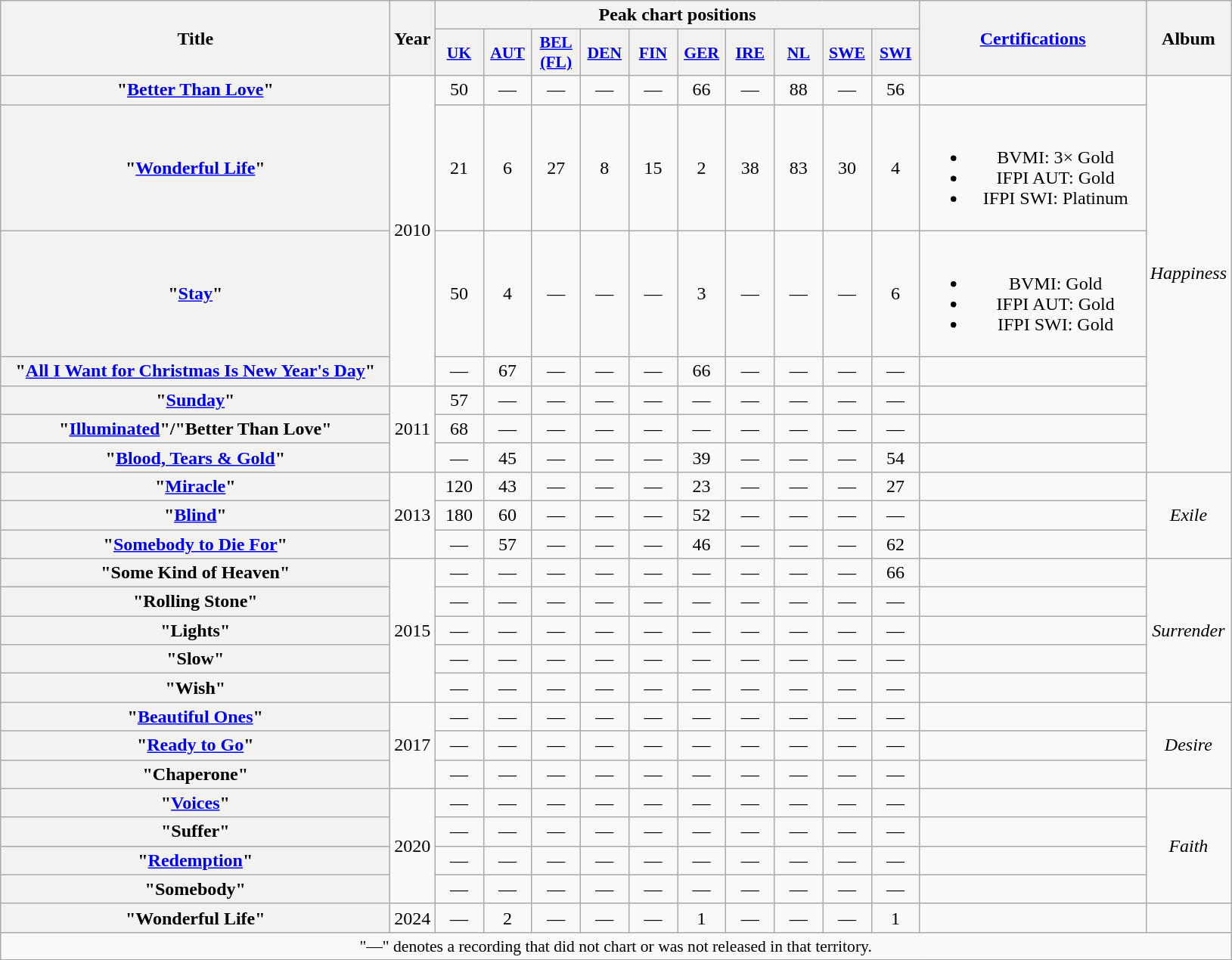<table class="wikitable plainrowheaders" style="text-align:center;">
<tr>
<th scope="col" rowspan="2" style="width:21em;">Title</th>
<th scope="col" rowspan="2">Year</th>
<th scope="col" colspan="10">Peak chart positions</th>
<th scope="col" rowspan="2" style="width:12em;"><a href='#'>Certifications</a></th>
<th scope="col" rowspan="2">Album</th>
</tr>
<tr>
<th style="width:2.5em;font-size:90%;"><a href='#'>UK</a><br></th>
<th style="width:2.5em;font-size:90%;"><a href='#'>AUT</a><br></th>
<th style="width:2.5em;font-size:90%;"><a href='#'>BEL (FL)</a><br></th>
<th style="width:2.5em;font-size:90%;"><a href='#'>DEN</a><br></th>
<th style="width:2.5em;font-size:90%;"><a href='#'>FIN</a><br></th>
<th style="width:2.5em;font-size:90%;"><a href='#'>GER</a><br></th>
<th style="width:2.5em;font-size:90%;"><a href='#'>IRE</a><br></th>
<th style="width:2.5em;font-size:90%;"><a href='#'>NL</a><br></th>
<th style="width:2.5em;font-size:90%;"><a href='#'>SWE</a><br></th>
<th style="width:2.5em;font-size:90%;"><a href='#'>SWI</a><br></th>
</tr>
<tr>
<th scope="row">"<a href='#'>Better Than Love</a>"</th>
<td rowspan="4">2010</td>
<td>50</td>
<td>—</td>
<td>—</td>
<td>—</td>
<td>—</td>
<td>66</td>
<td>—</td>
<td>88</td>
<td>—</td>
<td>56</td>
<td></td>
<td rowspan="7"><em>Happiness</em></td>
</tr>
<tr>
<th scope="row">"<a href='#'>Wonderful Life</a>"</th>
<td>21</td>
<td>6</td>
<td>27</td>
<td>8</td>
<td>15</td>
<td>2</td>
<td>38</td>
<td>83</td>
<td>30</td>
<td>4</td>
<td><br><ul><li>BVMI: 3× Gold</li><li>IFPI AUT: Gold</li><li>IFPI SWI: Platinum</li></ul></td>
</tr>
<tr>
<th scope="row">"<a href='#'>Stay</a>"</th>
<td>50</td>
<td>4</td>
<td>—</td>
<td>—</td>
<td>—</td>
<td>3</td>
<td>—</td>
<td>—</td>
<td>—</td>
<td>6</td>
<td><br><ul><li>BVMI: Gold</li><li>IFPI AUT: Gold</li><li>IFPI SWI: Gold</li></ul></td>
</tr>
<tr>
<th scope="row">"<a href='#'>All I Want for Christmas Is New Year's Day</a>"</th>
<td>—</td>
<td>67</td>
<td>—</td>
<td>—</td>
<td>—</td>
<td>66</td>
<td>—</td>
<td>—</td>
<td>—</td>
<td>—</td>
<td></td>
</tr>
<tr>
<th scope="row">"<a href='#'>Sunday</a>"</th>
<td rowspan="3">2011</td>
<td>57</td>
<td>—</td>
<td>—</td>
<td>—</td>
<td>—</td>
<td>—</td>
<td>—</td>
<td>—</td>
<td>—</td>
<td>—</td>
<td></td>
</tr>
<tr>
<th scope="row">"<a href='#'>Illuminated</a>"/"Better Than Love"</th>
<td>68</td>
<td>—</td>
<td>—</td>
<td>—</td>
<td>—</td>
<td>—</td>
<td>—</td>
<td>—</td>
<td>—</td>
<td>—</td>
<td></td>
</tr>
<tr>
<th scope="row">"<a href='#'>Blood, Tears & Gold</a>"</th>
<td>—</td>
<td>45</td>
<td>—</td>
<td>—</td>
<td>—</td>
<td>39</td>
<td>—</td>
<td>—</td>
<td>—</td>
<td>54</td>
<td></td>
</tr>
<tr>
<th scope="row">"<a href='#'>Miracle</a>"</th>
<td rowspan="3">2013</td>
<td>120</td>
<td>43</td>
<td>—</td>
<td>—</td>
<td>—</td>
<td>23</td>
<td>—</td>
<td>—</td>
<td>—</td>
<td>27</td>
<td></td>
<td rowspan="3"><em>Exile</em></td>
</tr>
<tr>
<th scope="row">"<a href='#'>Blind</a>"</th>
<td>180</td>
<td>60</td>
<td>—</td>
<td>—</td>
<td>—</td>
<td>52</td>
<td>—</td>
<td>—</td>
<td>—</td>
<td>—</td>
<td></td>
</tr>
<tr>
<th scope="row">"<a href='#'>Somebody to Die For</a>"</th>
<td>—</td>
<td>57</td>
<td>—</td>
<td>—</td>
<td>—</td>
<td>46</td>
<td>—</td>
<td>—</td>
<td>—</td>
<td>62</td>
<td></td>
</tr>
<tr>
<th scope="row">"Some Kind of Heaven"</th>
<td rowspan="5">2015</td>
<td>—</td>
<td>—</td>
<td>—</td>
<td>—</td>
<td>—</td>
<td>—</td>
<td>—</td>
<td>—</td>
<td>—</td>
<td>66</td>
<td></td>
<td rowspan="5"><em>Surrender</em></td>
</tr>
<tr>
<th scope="row">"Rolling Stone"</th>
<td>—</td>
<td>—</td>
<td>—</td>
<td>—</td>
<td>—</td>
<td>—</td>
<td>—</td>
<td>—</td>
<td>—</td>
<td>—</td>
<td></td>
</tr>
<tr>
<th scope="row">"Lights"</th>
<td>—</td>
<td>—</td>
<td>—</td>
<td>—</td>
<td>—</td>
<td>—</td>
<td>—</td>
<td>—</td>
<td>—</td>
<td>—</td>
<td></td>
</tr>
<tr>
<th scope="row">"Slow"</th>
<td>—</td>
<td>—</td>
<td>—</td>
<td>—</td>
<td>—</td>
<td>—</td>
<td>—</td>
<td>—</td>
<td>—</td>
<td>—</td>
<td></td>
</tr>
<tr>
<th scope="row">"Wish"</th>
<td>—</td>
<td>—</td>
<td>—</td>
<td>—</td>
<td>—</td>
<td>—</td>
<td>—</td>
<td>—</td>
<td>—</td>
<td>—</td>
<td></td>
</tr>
<tr>
<th scope="row">"<a href='#'>Beautiful Ones</a>"</th>
<td rowspan="3">2017</td>
<td>—</td>
<td>—</td>
<td>—</td>
<td>—</td>
<td>—</td>
<td>—</td>
<td>—</td>
<td>—</td>
<td>—</td>
<td>—</td>
<td></td>
<td rowspan="3"><em>Desire</em></td>
</tr>
<tr>
<th scope="row">"<a href='#'>Ready to Go</a>"</th>
<td>—</td>
<td>—</td>
<td>—</td>
<td>—</td>
<td>—</td>
<td>—</td>
<td>—</td>
<td>—</td>
<td>—</td>
<td>—</td>
<td></td>
</tr>
<tr>
<th scope="row">"Chaperone"</th>
<td>—</td>
<td>—</td>
<td>—</td>
<td>—</td>
<td>—</td>
<td>—</td>
<td>—</td>
<td>—</td>
<td>—</td>
<td>—</td>
<td></td>
</tr>
<tr>
<th scope="row">"<a href='#'>Voices</a>"</th>
<td rowspan="4">2020</td>
<td>—</td>
<td>—</td>
<td>—</td>
<td>—</td>
<td>—</td>
<td>—</td>
<td>—</td>
<td>—</td>
<td>—</td>
<td>—</td>
<td></td>
<td rowspan="4"><em>Faith</em></td>
</tr>
<tr>
<th scope="row">"Suffer"</th>
<td>—</td>
<td>—</td>
<td>—</td>
<td>—</td>
<td>—</td>
<td>—</td>
<td>—</td>
<td>—</td>
<td>—</td>
<td>—</td>
<td></td>
</tr>
<tr>
<th scope="row">"<a href='#'>Redemption</a>"</th>
<td>—</td>
<td>—</td>
<td>—</td>
<td>—</td>
<td>—</td>
<td>—</td>
<td>—</td>
<td>—</td>
<td>—</td>
<td>—</td>
<td></td>
</tr>
<tr>
<th scope="row">"Somebody"</th>
<td>—</td>
<td>—</td>
<td>—</td>
<td>—</td>
<td>—</td>
<td>—</td>
<td>—</td>
<td>—</td>
<td>—</td>
<td>—</td>
<td></td>
</tr>
<tr>
<th scope="row">"Wonderful Life" <br></th>
<td>2024</td>
<td>—</td>
<td>2</td>
<td>—</td>
<td>—</td>
<td>—</td>
<td>1</td>
<td>—</td>
<td>—</td>
<td>—</td>
<td>1</td>
<td></td>
<td></td>
</tr>
<tr>
<td colspan="14" style="font-size:90%">"—" denotes a recording that did not chart or was not released in that territory.</td>
</tr>
</table>
